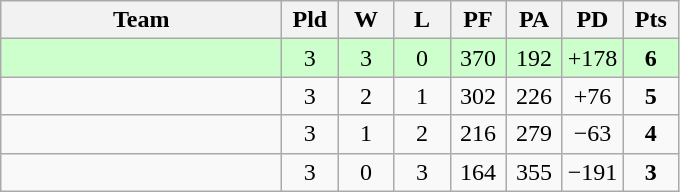<table class=wikitable style="text-align:center">
<tr>
<th width=180>Team</th>
<th width=30>Pld</th>
<th width=30>W</th>
<th width=30>L</th>
<th width=30>PF</th>
<th width=30>PA</th>
<th width=30>PD</th>
<th width=30>Pts</th>
</tr>
<tr bgcolor="#ccffcc">
<td align="left"></td>
<td>3</td>
<td>3</td>
<td>0</td>
<td>370</td>
<td>192</td>
<td>+178</td>
<td><strong>6</strong></td>
</tr>
<tr>
<td align="left"></td>
<td>3</td>
<td>2</td>
<td>1</td>
<td>302</td>
<td>226</td>
<td>+76</td>
<td><strong>5</strong></td>
</tr>
<tr>
<td align="left"></td>
<td>3</td>
<td>1</td>
<td>2</td>
<td>216</td>
<td>279</td>
<td>−63</td>
<td><strong>4</strong></td>
</tr>
<tr>
<td align="left"></td>
<td>3</td>
<td>0</td>
<td>3</td>
<td>164</td>
<td>355</td>
<td>−191</td>
<td><strong>3</strong></td>
</tr>
</table>
